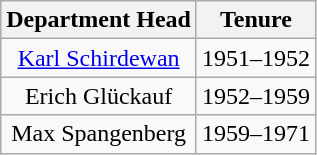<table class="wikitable" style="text-align: center;">
<tr>
<th>Department Head</th>
<th>Tenure</th>
</tr>
<tr>
<td><a href='#'>Karl Schirdewan</a></td>
<td>1951–1952</td>
</tr>
<tr>
<td>Erich Glückauf</td>
<td>1952–1959</td>
</tr>
<tr>
<td>Max Spangenberg</td>
<td>1959–1971</td>
</tr>
</table>
